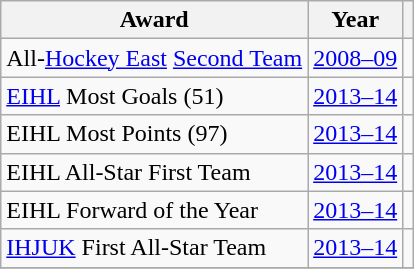<table class="wikitable">
<tr>
<th>Award</th>
<th>Year</th>
<th></th>
</tr>
<tr>
<td>All-<a href='#'>Hockey East</a> <a href='#'>Second Team</a></td>
<td><a href='#'>2008–09</a></td>
<td></td>
</tr>
<tr>
<td><a href='#'>EIHL</a> Most Goals (51)</td>
<td><a href='#'>2013–14</a></td>
<td></td>
</tr>
<tr>
<td>EIHL Most Points (97)</td>
<td><a href='#'>2013–14</a></td>
<td></td>
</tr>
<tr>
<td>EIHL All-Star First Team</td>
<td><a href='#'>2013–14</a></td>
<td></td>
</tr>
<tr>
<td>EIHL Forward of the Year</td>
<td><a href='#'>2013–14</a></td>
<td></td>
</tr>
<tr>
<td><a href='#'>IHJUK</a> First All-Star Team</td>
<td><a href='#'>2013–14</a></td>
<td></td>
</tr>
<tr>
</tr>
</table>
